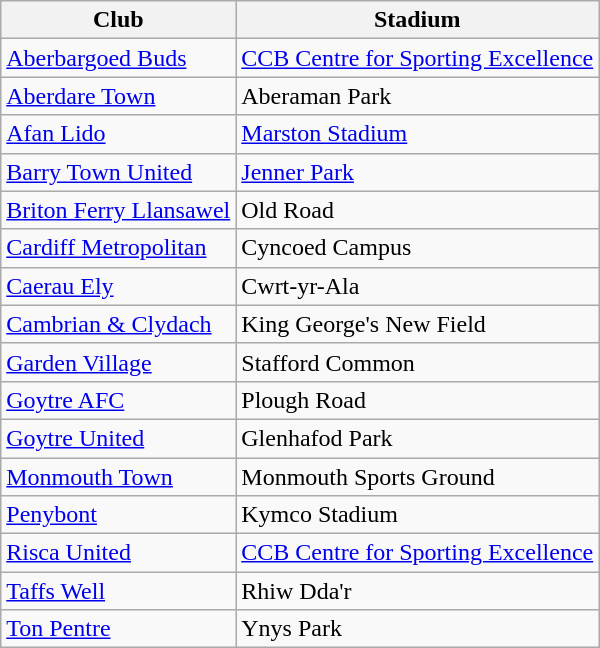<table class="wikitable">
<tr>
<th>Club</th>
<th>Stadium</th>
</tr>
<tr>
<td><a href='#'>Aberbargoed Buds</a></td>
<td><a href='#'>CCB Centre for Sporting Excellence</a></td>
</tr>
<tr>
<td><a href='#'>Aberdare Town</a></td>
<td>Aberaman Park</td>
</tr>
<tr>
<td><a href='#'>Afan Lido</a></td>
<td><a href='#'>Marston Stadium</a></td>
</tr>
<tr>
<td><a href='#'>Barry Town United</a></td>
<td><a href='#'>Jenner Park</a></td>
</tr>
<tr>
<td><a href='#'>Briton Ferry Llansawel</a></td>
<td>Old Road</td>
</tr>
<tr>
<td><a href='#'>Cardiff Metropolitan</a></td>
<td>Cyncoed Campus</td>
</tr>
<tr>
<td><a href='#'>Caerau Ely</a></td>
<td>Cwrt-yr-Ala</td>
</tr>
<tr>
<td><a href='#'>Cambrian & Clydach</a></td>
<td>King George's New Field</td>
</tr>
<tr>
<td><a href='#'>Garden Village</a></td>
<td>Stafford Common</td>
</tr>
<tr>
<td><a href='#'>Goytre AFC</a></td>
<td>Plough Road</td>
</tr>
<tr>
<td><a href='#'>Goytre United</a></td>
<td>Glenhafod Park</td>
</tr>
<tr>
<td><a href='#'>Monmouth Town</a></td>
<td>Monmouth Sports Ground</td>
</tr>
<tr>
<td><a href='#'>Penybont</a></td>
<td>Kymco Stadium</td>
</tr>
<tr>
<td><a href='#'>Risca United</a></td>
<td><a href='#'>CCB Centre for Sporting Excellence</a></td>
</tr>
<tr>
<td><a href='#'>Taffs Well</a></td>
<td>Rhiw Dda'r</td>
</tr>
<tr>
<td><a href='#'>Ton Pentre</a></td>
<td>Ynys Park</td>
</tr>
</table>
